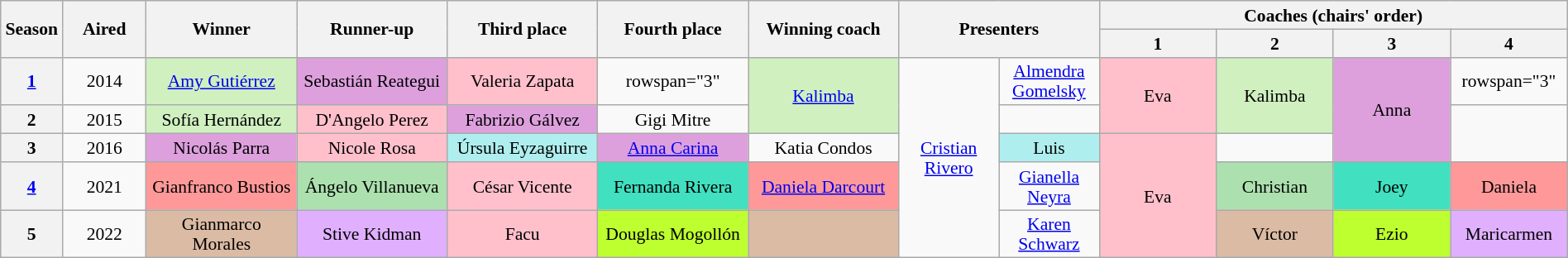<table class="wikitable" style="text-align:center; font-size:90%; line-height:16px; width:100%">
<tr>
<th rowspan="2" scope="col" style="width:01%">Season</th>
<th rowspan="2" scope="col" style="width:05%">Aired</th>
<th rowspan="2" scope="col" width="09%">Winner</th>
<th rowspan="2" scope="col" width="09%">Runner-up</th>
<th rowspan="2" scope="col" width="09%">Third place</th>
<th rowspan="2" scope="col" width="09%">Fourth place</th>
<th rowspan="2" scope="col" style="width:09%">Winning coach</th>
<th rowspan="2" colspan="2" style="width:00%">Presenters</th>
<th colspan="4" scope="col" style="width:15%">Coaches (chairs' order)</th>
</tr>
<tr>
<th style="width:07%">1</th>
<th style="width:07%">2</th>
<th style="width:07%">3</th>
<th style="width:07%">4</th>
</tr>
<tr>
<th><a href='#'>1</a></th>
<td>2014</td>
<td style="background:#d0f0c0"><a href='#'>Amy Gutiérrez</a></td>
<td style="background:#dda0dd">Sebastián Reategui</td>
<td style="background:pink">Valeria Zapata</td>
<td>rowspan="3" </td>
<td rowspan="2" style="background:#d0f0c0"><a href='#'>Kalimba</a></td>
<td rowspan="5" width="6%"><a href='#'>Cristian Rivero</a></td>
<td width="6%"><a href='#'>Almendra Gomelsky</a></td>
<td style="background:pink" rowspan="2">Eva</td>
<td style="background:#d0f0c0" rowspan="2">Kalimba</td>
<td style="background:#dda0dd" rowspan="3">Anna</td>
<td>rowspan="3" </td>
</tr>
<tr>
<th>2</th>
<td>2015</td>
<td style="background:#d0f0c0">Sofía Hernández</td>
<td style="background:pink">D'Angelo Perez</td>
<td style="background:#dda0dd">Fabrizio Gálvez</td>
<td>Gigi Mitre</td>
</tr>
<tr>
<th>3</th>
<td>2016</td>
<td style="background:#dda0dd">Nicolás Parra</td>
<td style="background:pink">Nicole Rosa</td>
<td style="background:#afeeee">Úrsula Eyzaguirre</td>
<td style="background:#dda0dd"><a href='#'>Anna Carina</a></td>
<td>Katia Condos</td>
<td style="background:#afeeee">Luis</td>
<td rowspan="3" style="background:pink">Eva</td>
</tr>
<tr>
<th><a href='#'>4</a></th>
<td>2021</td>
<td style="background:#ff9999">Gianfranco Bustios</td>
<td style="background:#ace1af">Ángelo Villanueva</td>
<td style="background: pink">César Vicente</td>
<td style="background:#40e0c0">Fernanda Rivera</td>
<td style="background:#ff9999"><a href='#'>Daniela Darcourt</a></td>
<td><a href='#'>Gianella Neyra</a></td>
<td style="background:#ace1af">Christian</td>
<td style="background:#40e0c0">Joey</td>
<td style="background:#ff9999">Daniela</td>
</tr>
<tr>
<th>5</th>
<td>2022</td>
<td style="background:#dbbba4">Gianmarco Morales</td>
<td style="background:#E0B0FF">Stive Kidman</td>
<td style="background:pink">Facu</td>
<td style="background:#bdff2f">Douglas Mogollón</td>
<td style="background:#dbbba4"></td>
<td><a href='#'>Karen Schwarz</a></td>
<td style="background:#dbbba4">Víctor</td>
<td style="background:#bdff2f">Ezio</td>
<td style="background:#E0B0FF">Maricarmen</td>
</tr>
</table>
